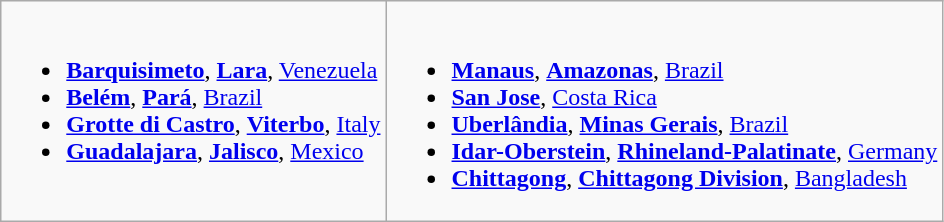<table class="wikitable">
<tr valign="top">
<td><br><ul><li> <strong><a href='#'>Barquisimeto</a></strong>, <strong><a href='#'>Lara</a></strong>, <a href='#'>Venezuela</a></li><li> <strong><a href='#'>Belém</a></strong>, <strong><a href='#'>Pará</a></strong>, <a href='#'>Brazil</a></li><li> <strong><a href='#'>Grotte di Castro</a></strong>, <strong><a href='#'>Viterbo</a></strong>, <a href='#'>Italy</a></li><li> <strong><a href='#'>Guadalajara</a></strong>, <strong><a href='#'>Jalisco</a></strong>, <a href='#'>Mexico</a></li></ul></td>
<td><br><ul><li> <strong><a href='#'>Manaus</a></strong>, <strong><a href='#'>Amazonas</a></strong>, <a href='#'>Brazil</a></li><li> <strong><a href='#'>San Jose</a></strong>, <a href='#'>Costa Rica</a></li><li> <strong><a href='#'>Uberlândia</a></strong>, <strong><a href='#'>Minas Gerais</a></strong>, <a href='#'>Brazil</a></li><li> <strong><a href='#'>Idar-Oberstein</a></strong>, <strong><a href='#'>Rhineland-Palatinate</a></strong>,  <a href='#'>Germany</a></li><li> <strong><a href='#'>Chittagong</a></strong>, <strong><a href='#'>Chittagong Division</a></strong>, <a href='#'>Bangladesh</a></li></ul></td>
</tr>
</table>
